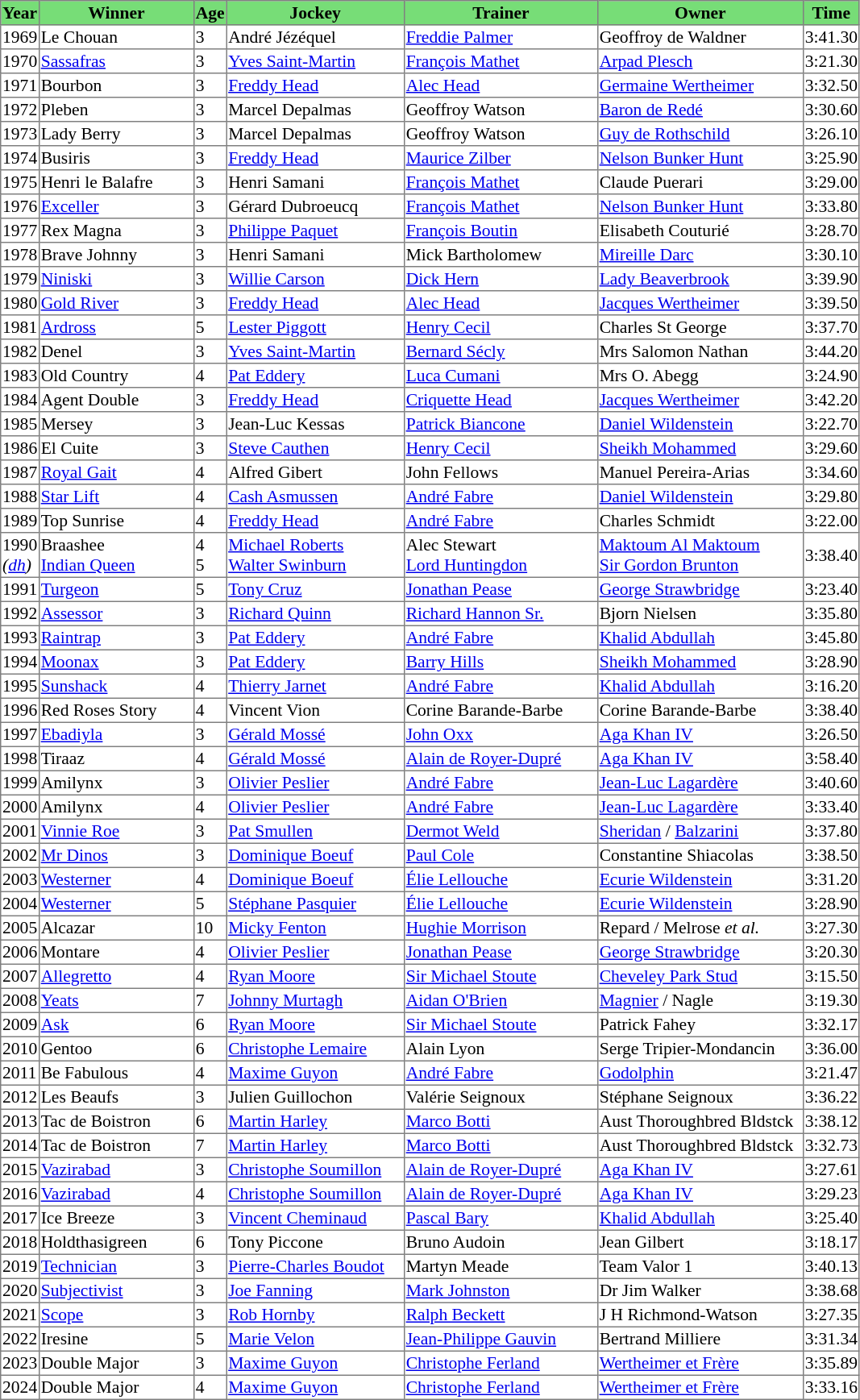<table class = "sortable" | border="1" style="border-collapse: collapse; font-size:90%">
<tr bgcolor="#77dd77" align="center">
<th>Year</th>
<th>Winner</th>
<th>Age</th>
<th>Jockey</th>
<th>Trainer</th>
<th>Owner</th>
<th>Time</th>
</tr>
<tr>
<td>1969</td>
<td width=125px>Le Chouan</td>
<td>3</td>
<td width=144px>André Jézéquel</td>
<td width=157px><a href='#'>Freddie Palmer</a></td>
<td width=167px>Geoffroy de Waldner</td>
<td>3:41.30</td>
</tr>
<tr>
<td>1970</td>
<td><a href='#'>Sassafras</a> </td>
<td>3</td>
<td><a href='#'>Yves Saint-Martin</a></td>
<td><a href='#'>François Mathet</a></td>
<td><a href='#'>Arpad Plesch</a></td>
<td>3:21.30</td>
</tr>
<tr>
<td>1971</td>
<td>Bourbon</td>
<td>3</td>
<td><a href='#'>Freddy Head</a></td>
<td><a href='#'>Alec Head</a></td>
<td><a href='#'>Germaine Wertheimer</a></td>
<td>3:32.50</td>
</tr>
<tr>
<td>1972</td>
<td>Pleben</td>
<td>3</td>
<td>Marcel Depalmas</td>
<td>Geoffroy Watson</td>
<td><a href='#'>Baron de Redé</a></td>
<td>3:30.60</td>
</tr>
<tr>
<td>1973</td>
<td>Lady Berry</td>
<td>3</td>
<td>Marcel Depalmas</td>
<td>Geoffroy Watson</td>
<td><a href='#'>Guy de Rothschild</a></td>
<td>3:26.10</td>
</tr>
<tr>
<td>1974</td>
<td>Busiris</td>
<td>3</td>
<td><a href='#'>Freddy Head</a></td>
<td><a href='#'>Maurice Zilber</a></td>
<td><a href='#'>Nelson Bunker Hunt</a></td>
<td>3:25.90</td>
</tr>
<tr>
<td>1975</td>
<td>Henri le Balafre</td>
<td>3</td>
<td>Henri Samani</td>
<td><a href='#'>François Mathet</a></td>
<td>Claude Puerari</td>
<td>3:29.00</td>
</tr>
<tr>
<td>1976</td>
<td><a href='#'>Exceller</a></td>
<td>3</td>
<td>Gérard Dubroeucq</td>
<td><a href='#'>François Mathet</a></td>
<td><a href='#'>Nelson Bunker Hunt</a></td>
<td>3:33.80</td>
</tr>
<tr>
<td>1977</td>
<td>Rex Magna</td>
<td>3</td>
<td><a href='#'>Philippe Paquet</a></td>
<td><a href='#'>François Boutin</a></td>
<td>Elisabeth Couturié</td>
<td>3:28.70</td>
</tr>
<tr>
<td>1978</td>
<td>Brave Johnny</td>
<td>3</td>
<td>Henri Samani</td>
<td>Mick Bartholomew</td>
<td><a href='#'>Mireille Darc</a></td>
<td>3:30.10</td>
</tr>
<tr>
<td>1979</td>
<td><a href='#'>Niniski</a></td>
<td>3</td>
<td><a href='#'>Willie Carson</a></td>
<td><a href='#'>Dick Hern</a></td>
<td><a href='#'>Lady Beaverbrook</a></td>
<td>3:39.90</td>
</tr>
<tr>
<td>1980</td>
<td><a href='#'>Gold River</a></td>
<td>3</td>
<td><a href='#'>Freddy Head</a></td>
<td><a href='#'>Alec Head</a></td>
<td><a href='#'>Jacques Wertheimer</a></td>
<td>3:39.50</td>
</tr>
<tr>
<td>1981</td>
<td><a href='#'>Ardross</a></td>
<td>5</td>
<td><a href='#'>Lester Piggott</a></td>
<td><a href='#'>Henry Cecil</a></td>
<td>Charles St George</td>
<td>3:37.70</td>
</tr>
<tr>
<td>1982</td>
<td>Denel</td>
<td>3</td>
<td><a href='#'>Yves Saint-Martin</a></td>
<td><a href='#'>Bernard Sécly</a></td>
<td>Mrs Salomon Nathan</td>
<td>3:44.20</td>
</tr>
<tr>
<td>1983</td>
<td>Old Country</td>
<td>4</td>
<td><a href='#'>Pat Eddery</a></td>
<td><a href='#'>Luca Cumani</a></td>
<td>Mrs O. Abegg</td>
<td>3:24.90</td>
</tr>
<tr>
<td>1984</td>
<td>Agent Double</td>
<td>3</td>
<td><a href='#'>Freddy Head</a></td>
<td><a href='#'>Criquette Head</a></td>
<td><a href='#'>Jacques Wertheimer</a></td>
<td>3:42.20</td>
</tr>
<tr>
<td>1985</td>
<td>Mersey</td>
<td>3</td>
<td>Jean-Luc Kessas</td>
<td><a href='#'>Patrick Biancone</a></td>
<td><a href='#'>Daniel Wildenstein</a></td>
<td>3:22.70</td>
</tr>
<tr>
<td>1986</td>
<td>El Cuite</td>
<td>3</td>
<td><a href='#'>Steve Cauthen</a></td>
<td><a href='#'>Henry Cecil</a></td>
<td><a href='#'>Sheikh Mohammed</a></td>
<td>3:29.60</td>
</tr>
<tr>
<td>1987</td>
<td><a href='#'>Royal Gait</a></td>
<td>4</td>
<td>Alfred Gibert</td>
<td>John Fellows</td>
<td>Manuel Pereira-Arias</td>
<td>3:34.60</td>
</tr>
<tr>
<td>1988</td>
<td><a href='#'>Star Lift</a></td>
<td>4</td>
<td><a href='#'>Cash Asmussen</a></td>
<td><a href='#'>André Fabre</a></td>
<td><a href='#'>Daniel Wildenstein</a></td>
<td>3:29.80</td>
</tr>
<tr>
<td>1989</td>
<td>Top Sunrise</td>
<td>4</td>
<td><a href='#'>Freddy Head</a></td>
<td><a href='#'>André Fabre</a></td>
<td>Charles Schmidt</td>
<td>3:22.00</td>
</tr>
<tr>
<td>1990<br><em>(<a href='#'>dh</a>)</em></td>
<td>Braashee<br><a href='#'>Indian Queen</a></td>
<td>4<br>5</td>
<td><a href='#'>Michael Roberts</a><br><a href='#'>Walter Swinburn</a></td>
<td>Alec Stewart<br><a href='#'>Lord Huntingdon</a></td>
<td><a href='#'>Maktoum Al Maktoum</a><br><a href='#'>Sir Gordon Brunton</a></td>
<td>3:38.40</td>
</tr>
<tr>
<td>1991</td>
<td><a href='#'>Turgeon</a></td>
<td>5</td>
<td><a href='#'>Tony Cruz</a></td>
<td><a href='#'>Jonathan Pease</a></td>
<td><a href='#'>George Strawbridge</a></td>
<td>3:23.40</td>
</tr>
<tr>
<td>1992</td>
<td><a href='#'>Assessor</a></td>
<td>3</td>
<td><a href='#'>Richard Quinn</a></td>
<td><a href='#'>Richard Hannon Sr.</a></td>
<td>Bjorn Nielsen</td>
<td>3:35.80</td>
</tr>
<tr>
<td>1993</td>
<td><a href='#'>Raintrap</a></td>
<td>3</td>
<td><a href='#'>Pat Eddery</a></td>
<td><a href='#'>André Fabre</a></td>
<td><a href='#'>Khalid Abdullah</a></td>
<td>3:45.80</td>
</tr>
<tr>
<td>1994</td>
<td><a href='#'>Moonax</a></td>
<td>3</td>
<td><a href='#'>Pat Eddery</a></td>
<td><a href='#'>Barry Hills</a></td>
<td><a href='#'>Sheikh Mohammed</a></td>
<td>3:28.90</td>
</tr>
<tr>
<td>1995</td>
<td><a href='#'>Sunshack</a></td>
<td>4</td>
<td><a href='#'>Thierry Jarnet</a></td>
<td><a href='#'>André Fabre</a></td>
<td><a href='#'>Khalid Abdullah</a></td>
<td>3:16.20</td>
</tr>
<tr>
<td>1996</td>
<td>Red Roses Story</td>
<td>4</td>
<td>Vincent Vion</td>
<td>Corine Barande-Barbe</td>
<td>Corine Barande-Barbe</td>
<td>3:38.40</td>
</tr>
<tr>
<td>1997</td>
<td><a href='#'>Ebadiyla</a></td>
<td>3</td>
<td><a href='#'>Gérald Mossé</a></td>
<td><a href='#'>John Oxx</a></td>
<td><a href='#'>Aga Khan IV</a></td>
<td>3:26.50</td>
</tr>
<tr>
<td>1998</td>
<td>Tiraaz</td>
<td>4</td>
<td><a href='#'>Gérald Mossé</a></td>
<td><a href='#'>Alain de Royer-Dupré</a></td>
<td><a href='#'>Aga Khan IV</a></td>
<td>3:58.40</td>
</tr>
<tr>
<td>1999</td>
<td>Amilynx</td>
<td>3</td>
<td><a href='#'>Olivier Peslier</a></td>
<td><a href='#'>André Fabre</a></td>
<td><a href='#'>Jean-Luc Lagardère</a></td>
<td>3:40.60</td>
</tr>
<tr>
<td>2000</td>
<td>Amilynx</td>
<td>4</td>
<td><a href='#'>Olivier Peslier</a></td>
<td><a href='#'>André Fabre</a></td>
<td><a href='#'>Jean-Luc Lagardère</a></td>
<td>3:33.40</td>
</tr>
<tr>
<td>2001</td>
<td><a href='#'>Vinnie Roe</a></td>
<td>3</td>
<td><a href='#'>Pat Smullen</a></td>
<td><a href='#'>Dermot Weld</a></td>
<td><a href='#'>Sheridan</a> / <a href='#'>Balzarini</a></td>
<td>3:37.80</td>
</tr>
<tr>
<td>2002</td>
<td><a href='#'>Mr Dinos</a></td>
<td>3</td>
<td><a href='#'>Dominique Boeuf</a></td>
<td><a href='#'>Paul Cole</a></td>
<td>Constantine Shiacolas</td>
<td>3:38.50</td>
</tr>
<tr>
<td>2003</td>
<td><a href='#'>Westerner</a></td>
<td>4</td>
<td><a href='#'>Dominique Boeuf</a></td>
<td><a href='#'>Élie Lellouche</a></td>
<td><a href='#'>Ecurie Wildenstein</a></td>
<td>3:31.20</td>
</tr>
<tr>
<td>2004</td>
<td><a href='#'>Westerner</a></td>
<td>5</td>
<td><a href='#'>Stéphane Pasquier</a></td>
<td><a href='#'>Élie Lellouche</a></td>
<td><a href='#'>Ecurie Wildenstein</a></td>
<td>3:28.90</td>
</tr>
<tr>
<td>2005</td>
<td>Alcazar</td>
<td>10</td>
<td><a href='#'>Micky Fenton</a></td>
<td><a href='#'>Hughie Morrison</a></td>
<td>Repard / Melrose <em>et al.</em> </td>
<td>3:27.30</td>
</tr>
<tr>
<td>2006</td>
<td>Montare</td>
<td>4</td>
<td><a href='#'>Olivier Peslier</a></td>
<td><a href='#'>Jonathan Pease</a></td>
<td><a href='#'>George Strawbridge</a></td>
<td>3:20.30</td>
</tr>
<tr>
<td>2007</td>
<td><a href='#'>Allegretto</a></td>
<td>4</td>
<td><a href='#'>Ryan Moore</a></td>
<td><a href='#'>Sir Michael Stoute</a></td>
<td><a href='#'>Cheveley Park Stud</a></td>
<td>3:15.50</td>
</tr>
<tr>
<td>2008</td>
<td><a href='#'>Yeats</a></td>
<td>7</td>
<td><a href='#'>Johnny Murtagh</a></td>
<td><a href='#'>Aidan O'Brien</a></td>
<td><a href='#'>Magnier</a> / Nagle </td>
<td>3:19.30</td>
</tr>
<tr>
<td>2009</td>
<td><a href='#'>Ask</a></td>
<td>6</td>
<td><a href='#'>Ryan Moore</a></td>
<td><a href='#'>Sir Michael Stoute</a></td>
<td>Patrick Fahey</td>
<td>3:32.17</td>
</tr>
<tr>
<td>2010</td>
<td>Gentoo</td>
<td>6</td>
<td><a href='#'>Christophe Lemaire</a></td>
<td>Alain Lyon</td>
<td>Serge Tripier-Mondancin</td>
<td>3:36.00</td>
</tr>
<tr>
<td>2011</td>
<td>Be Fabulous</td>
<td>4</td>
<td><a href='#'>Maxime Guyon</a></td>
<td><a href='#'>André Fabre</a></td>
<td><a href='#'>Godolphin</a></td>
<td>3:21.47</td>
</tr>
<tr>
<td>2012</td>
<td>Les Beaufs</td>
<td>3</td>
<td>Julien Guillochon</td>
<td>Valérie Seignoux</td>
<td>Stéphane Seignoux</td>
<td>3:36.22</td>
</tr>
<tr>
<td>2013</td>
<td>Tac de Boistron</td>
<td>6</td>
<td><a href='#'>Martin Harley</a></td>
<td><a href='#'>Marco Botti</a></td>
<td>Aust Thoroughbred Bldstck </td>
<td>3:38.12</td>
</tr>
<tr>
<td>2014</td>
<td>Tac de Boistron</td>
<td>7</td>
<td><a href='#'>Martin Harley</a></td>
<td><a href='#'>Marco Botti</a></td>
<td>Aust Thoroughbred Bldstck </td>
<td>3:32.73</td>
</tr>
<tr>
<td>2015</td>
<td><a href='#'>Vazirabad</a></td>
<td>3</td>
<td><a href='#'>Christophe Soumillon</a></td>
<td><a href='#'>Alain de Royer-Dupré</a></td>
<td><a href='#'>Aga Khan IV</a></td>
<td>3:27.61</td>
</tr>
<tr>
<td>2016</td>
<td><a href='#'>Vazirabad</a></td>
<td>4</td>
<td><a href='#'>Christophe Soumillon</a></td>
<td><a href='#'>Alain de Royer-Dupré</a></td>
<td><a href='#'>Aga Khan IV</a></td>
<td>3:29.23</td>
</tr>
<tr>
<td>2017</td>
<td>Ice Breeze</td>
<td>3</td>
<td><a href='#'>Vincent Cheminaud</a></td>
<td><a href='#'>Pascal Bary</a></td>
<td><a href='#'>Khalid Abdullah</a></td>
<td>3:25.40</td>
</tr>
<tr>
<td>2018</td>
<td>Holdthasigreen</td>
<td>6</td>
<td>Tony Piccone</td>
<td>Bruno Audoin</td>
<td>Jean Gilbert</td>
<td>3:18.17</td>
</tr>
<tr>
<td>2019</td>
<td><a href='#'>Technician</a></td>
<td>3</td>
<td><a href='#'>Pierre-Charles Boudot</a></td>
<td>Martyn Meade</td>
<td>Team Valor 1</td>
<td>3:40.13</td>
</tr>
<tr>
<td>2020</td>
<td><a href='#'>Subjectivist</a></td>
<td>3</td>
<td><a href='#'>Joe Fanning</a></td>
<td><a href='#'>Mark Johnston</a></td>
<td>Dr Jim Walker</td>
<td>3:38.68</td>
</tr>
<tr>
<td>2021</td>
<td><a href='#'>Scope</a></td>
<td>3</td>
<td><a href='#'>Rob Hornby</a></td>
<td><a href='#'>Ralph Beckett</a></td>
<td>J H Richmond-Watson</td>
<td>3:27.35</td>
</tr>
<tr>
<td>2022</td>
<td>Iresine</td>
<td>5</td>
<td><a href='#'>Marie Velon</a></td>
<td><a href='#'>Jean-Philippe Gauvin</a></td>
<td>Bertrand Milliere</td>
<td>3:31.34</td>
</tr>
<tr>
<td>2023</td>
<td>Double Major</td>
<td>3</td>
<td><a href='#'>Maxime Guyon</a></td>
<td><a href='#'>Christophe Ferland</a></td>
<td><a href='#'>Wertheimer et Frère</a></td>
<td>3:35.89</td>
</tr>
<tr>
<td>2024</td>
<td>Double Major</td>
<td>4</td>
<td><a href='#'>Maxime Guyon</a></td>
<td><a href='#'>Christophe Ferland</a></td>
<td><a href='#'>Wertheimer et Frère</a></td>
<td>3:33.16</td>
</tr>
</table>
